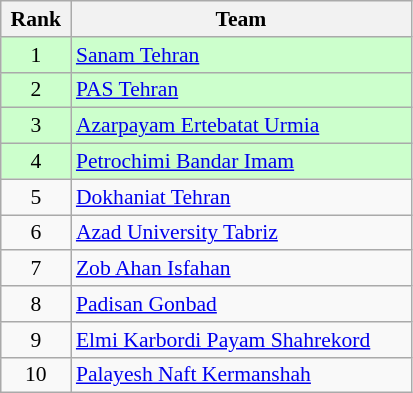<table class="wikitable" style="text-align:center; font-size:90%">
<tr>
<th width=40>Rank</th>
<th width=220>Team</th>
</tr>
<tr bgcolor=ccffcc>
<td>1</td>
<td align="left"><a href='#'>Sanam Tehran</a></td>
</tr>
<tr bgcolor=CCFFCC>
<td>2</td>
<td align="left"><a href='#'>PAS Tehran</a></td>
</tr>
<tr bgcolor=CCFFCC>
<td>3</td>
<td align="left"><a href='#'>Azarpayam Ertebatat Urmia</a></td>
</tr>
<tr bgcolor=CCFFCC>
<td>4</td>
<td align="left"><a href='#'>Petrochimi Bandar Imam</a></td>
</tr>
<tr>
<td>5</td>
<td align="left"><a href='#'>Dokhaniat Tehran</a></td>
</tr>
<tr>
<td>6</td>
<td align="left"><a href='#'>Azad University Tabriz</a></td>
</tr>
<tr>
<td>7</td>
<td align="left"><a href='#'>Zob Ahan Isfahan</a></td>
</tr>
<tr>
<td>8</td>
<td align="left"><a href='#'>Padisan Gonbad</a></td>
</tr>
<tr>
<td>9</td>
<td align="left"><a href='#'>Elmi Karbordi Payam Shahrekord</a></td>
</tr>
<tr>
<td>10</td>
<td align="left"><a href='#'>Palayesh Naft Kermanshah</a></td>
</tr>
</table>
